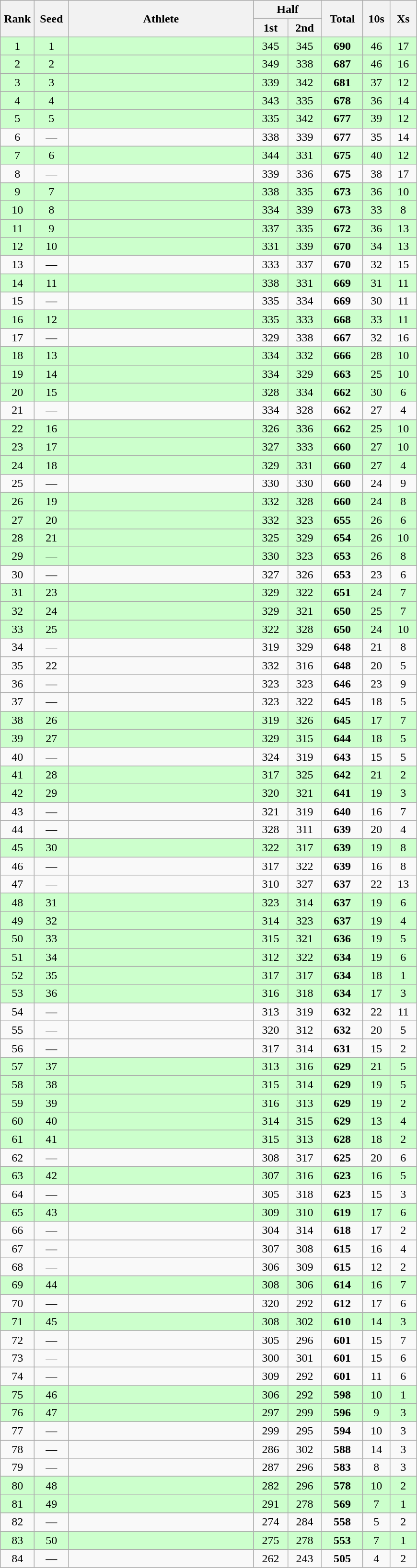<table class="wikitable" style="text-align:center">
<tr>
<th rowspan=2 width=40>Rank</th>
<th rowspan=2 width=40>Seed</th>
<th rowspan=2 width=250>Athlete</th>
<th colspan=2>Half</th>
<th rowspan=2 width=50>Total</th>
<th rowspan=2 width=30>10s</th>
<th rowspan=2 width=30>Xs</th>
</tr>
<tr>
<th width=40>1st</th>
<th width=40>2nd</th>
</tr>
<tr bgcolor="#CCFFCC">
<td>1</td>
<td>1</td>
<td align="left"></td>
<td>345</td>
<td>345</td>
<td><strong>690</strong></td>
<td>46</td>
<td>17</td>
</tr>
<tr bgcolor="#CCFFCC">
<td>2</td>
<td>2</td>
<td align="left"></td>
<td>349</td>
<td>338</td>
<td><strong>687</strong></td>
<td>46</td>
<td>16</td>
</tr>
<tr bgcolor="#CCFFCC">
<td>3</td>
<td>3</td>
<td align="left"></td>
<td>339</td>
<td>342</td>
<td><strong>681</strong></td>
<td>37</td>
<td>12</td>
</tr>
<tr bgcolor="#CCFFCC">
<td>4</td>
<td>4</td>
<td align="left"></td>
<td>343</td>
<td>335</td>
<td><strong>678</strong></td>
<td>36</td>
<td>14</td>
</tr>
<tr bgcolor="#CCFFCC">
<td>5</td>
<td>5</td>
<td align="left"></td>
<td>335</td>
<td>342</td>
<td><strong>677</strong></td>
<td>39</td>
<td>12</td>
</tr>
<tr>
<td>6</td>
<td>—</td>
<td align="left"></td>
<td>338</td>
<td>339</td>
<td><strong>677</strong></td>
<td>35</td>
<td>14</td>
</tr>
<tr bgcolor="#CCFFCC">
<td>7</td>
<td>6</td>
<td align="left"></td>
<td>344</td>
<td>331</td>
<td><strong>675</strong></td>
<td>40</td>
<td>12</td>
</tr>
<tr>
<td>8</td>
<td>—</td>
<td align="left"></td>
<td>339</td>
<td>336</td>
<td><strong>675</strong></td>
<td>38</td>
<td>17</td>
</tr>
<tr bgcolor="#CCFFCC">
<td>9</td>
<td>7</td>
<td align="left"></td>
<td>338</td>
<td>335</td>
<td><strong>673</strong></td>
<td>36</td>
<td>10</td>
</tr>
<tr bgcolor="#CCFFCC">
<td>10</td>
<td>8</td>
<td align="left"></td>
<td>334</td>
<td>339</td>
<td><strong>673</strong></td>
<td>33</td>
<td>8</td>
</tr>
<tr bgcolor="#CCFFCC">
<td>11</td>
<td>9</td>
<td align="left"></td>
<td>337</td>
<td>335</td>
<td><strong>672</strong></td>
<td>36</td>
<td>13</td>
</tr>
<tr bgcolor="#CCFFCC">
<td>12</td>
<td>10</td>
<td align="left"></td>
<td>331</td>
<td>339</td>
<td><strong>670</strong></td>
<td>34</td>
<td>13</td>
</tr>
<tr>
<td>13</td>
<td>—</td>
<td align="left"></td>
<td>333</td>
<td>337</td>
<td><strong>670</strong></td>
<td>32</td>
<td>15</td>
</tr>
<tr bgcolor="#CCFFCC">
<td>14</td>
<td>11</td>
<td align="left"></td>
<td>338</td>
<td>331</td>
<td><strong>669</strong></td>
<td>31</td>
<td>11</td>
</tr>
<tr>
<td>15</td>
<td>—</td>
<td align="left"></td>
<td>335</td>
<td>334</td>
<td><strong>669</strong></td>
<td>30</td>
<td>11</td>
</tr>
<tr bgcolor="#CCFFCC">
<td>16</td>
<td>12</td>
<td align="left"></td>
<td>335</td>
<td>333</td>
<td><strong>668</strong></td>
<td>33</td>
<td>11</td>
</tr>
<tr>
<td>17</td>
<td>—</td>
<td align="left"></td>
<td>329</td>
<td>338</td>
<td><strong>667</strong></td>
<td>32</td>
<td>16</td>
</tr>
<tr bgcolor="#CCFFCC">
<td>18</td>
<td>13</td>
<td align="left"></td>
<td>334</td>
<td>332</td>
<td><strong>666</strong></td>
<td>28</td>
<td>10</td>
</tr>
<tr bgcolor="#CCFFCC">
<td>19</td>
<td>14</td>
<td align="left"></td>
<td>334</td>
<td>329</td>
<td><strong>663</strong></td>
<td>25</td>
<td>10</td>
</tr>
<tr bgcolor="#CCFFCC">
<td>20</td>
<td>15</td>
<td align="left"></td>
<td>328</td>
<td>334</td>
<td><strong>662</strong></td>
<td>30</td>
<td>6</td>
</tr>
<tr>
<td>21</td>
<td>—</td>
<td align="left"></td>
<td>334</td>
<td>328</td>
<td><strong>662</strong></td>
<td>27</td>
<td>4</td>
</tr>
<tr bgcolor="#CCFFCC">
<td>22</td>
<td>16</td>
<td align="left"></td>
<td>326</td>
<td>336</td>
<td><strong>662</strong></td>
<td>25</td>
<td>10</td>
</tr>
<tr bgcolor="#CCFFCC">
<td>23</td>
<td>17</td>
<td align="left"></td>
<td>327</td>
<td>333</td>
<td><strong>660</strong></td>
<td>27</td>
<td>10</td>
</tr>
<tr bgcolor="#CCFFCC">
<td>24</td>
<td>18</td>
<td align="left"></td>
<td>329</td>
<td>331</td>
<td><strong>660</strong></td>
<td>27</td>
<td>4</td>
</tr>
<tr>
<td>25</td>
<td>—</td>
<td align="left"></td>
<td>330</td>
<td>330</td>
<td><strong>660</strong></td>
<td>24</td>
<td>9</td>
</tr>
<tr bgcolor="#CCFFCC">
<td>26</td>
<td>19</td>
<td align="left"></td>
<td>332</td>
<td>328</td>
<td><strong>660</strong></td>
<td>24</td>
<td>8</td>
</tr>
<tr bgcolor="#CCFFCC">
<td>27</td>
<td>20</td>
<td align="left"></td>
<td>332</td>
<td>323</td>
<td><strong>655</strong></td>
<td>26</td>
<td>6</td>
</tr>
<tr bgcolor="#CCFFCC">
<td>28</td>
<td>21</td>
<td align="left"></td>
<td>325</td>
<td>329</td>
<td><strong>654</strong></td>
<td>26</td>
<td>10</td>
</tr>
<tr bgcolor="#CCFFCC">
<td>29 </td>
<td>—</td>
<td align="left"></td>
<td>330</td>
<td>323</td>
<td><strong>653</strong></td>
<td>26</td>
<td>8</td>
</tr>
<tr>
<td>30</td>
<td>—</td>
<td align="left"></td>
<td>327</td>
<td>326</td>
<td><strong>653</strong></td>
<td>23</td>
<td>6</td>
</tr>
<tr bgcolor="#CCFFCC">
<td>31</td>
<td>23</td>
<td align="left"></td>
<td>329</td>
<td>322</td>
<td><strong>651</strong></td>
<td>24</td>
<td>7</td>
</tr>
<tr bgcolor="#CCFFCC">
<td>32</td>
<td>24</td>
<td align="left"></td>
<td>329</td>
<td>321</td>
<td><strong>650</strong></td>
<td>25</td>
<td>7</td>
</tr>
<tr bgcolor="#CCFFCC">
<td>33</td>
<td>25</td>
<td align="left"></td>
<td>322</td>
<td>328</td>
<td><strong>650</strong></td>
<td>24</td>
<td>10</td>
</tr>
<tr>
<td>34</td>
<td>—</td>
<td align="left"></td>
<td>319</td>
<td>329</td>
<td><strong>648</strong></td>
<td>21</td>
<td>8</td>
</tr>
<tr>
<td>35 </td>
<td>22</td>
<td align="left"></td>
<td>332</td>
<td>316</td>
<td><strong>648</strong></td>
<td>20</td>
<td>5</td>
</tr>
<tr>
<td>36</td>
<td>—</td>
<td align="left"></td>
<td>323</td>
<td>323</td>
<td><strong>646</strong></td>
<td>23</td>
<td>9</td>
</tr>
<tr>
<td>37</td>
<td>—</td>
<td align="left"></td>
<td>323</td>
<td>322</td>
<td><strong>645</strong></td>
<td>18</td>
<td>5</td>
</tr>
<tr bgcolor="#CCFFCC">
<td>38</td>
<td>26</td>
<td align="left"></td>
<td>319</td>
<td>326</td>
<td><strong>645</strong></td>
<td>17</td>
<td>7</td>
</tr>
<tr bgcolor="#CCFFCC">
<td>39</td>
<td>27</td>
<td align="left"></td>
<td>329</td>
<td>315</td>
<td><strong>644</strong></td>
<td>18</td>
<td>5</td>
</tr>
<tr>
<td>40</td>
<td>—</td>
<td align="left"></td>
<td>324</td>
<td>319</td>
<td><strong>643</strong></td>
<td>15</td>
<td>5</td>
</tr>
<tr bgcolor="#CCFFCC">
<td>41</td>
<td>28</td>
<td align="left"></td>
<td>317</td>
<td>325</td>
<td><strong>642</strong></td>
<td>21</td>
<td>2</td>
</tr>
<tr bgcolor="#CCFFCC">
<td>42</td>
<td>29</td>
<td align="left"></td>
<td>320</td>
<td>321</td>
<td><strong>641</strong></td>
<td>19</td>
<td>3</td>
</tr>
<tr>
<td>43</td>
<td>—</td>
<td align="left"></td>
<td>321</td>
<td>319</td>
<td><strong>640</strong></td>
<td>16</td>
<td>7</td>
</tr>
<tr>
<td>44</td>
<td>—</td>
<td align="left"></td>
<td>328</td>
<td>311</td>
<td><strong>639</strong></td>
<td>20</td>
<td>4</td>
</tr>
<tr bgcolor="#CCFFCC">
<td>45</td>
<td>30</td>
<td align="left"></td>
<td>322</td>
<td>317</td>
<td><strong>639</strong></td>
<td>19</td>
<td>8</td>
</tr>
<tr>
<td>46</td>
<td>—</td>
<td align="left"></td>
<td>317</td>
<td>322</td>
<td><strong>639</strong></td>
<td>16</td>
<td>8</td>
</tr>
<tr>
<td>47</td>
<td>—</td>
<td align="left"></td>
<td>310</td>
<td>327</td>
<td><strong>637</strong></td>
<td>22</td>
<td>13</td>
</tr>
<tr bgcolor="#CCFFCC">
<td>48</td>
<td>31</td>
<td align="left"></td>
<td>323</td>
<td>314</td>
<td><strong>637</strong></td>
<td>19</td>
<td>6</td>
</tr>
<tr bgcolor="#CCFFCC">
<td>49</td>
<td>32</td>
<td align="left"></td>
<td>314</td>
<td>323</td>
<td><strong>637</strong></td>
<td>19</td>
<td>4</td>
</tr>
<tr bgcolor="#CCFFCC">
<td>50</td>
<td>33</td>
<td align="left"></td>
<td>315</td>
<td>321</td>
<td><strong>636</strong></td>
<td>19</td>
<td>5</td>
</tr>
<tr bgcolor="#CCFFCC">
<td>51</td>
<td>34</td>
<td align="left"></td>
<td>312</td>
<td>322</td>
<td><strong>634</strong></td>
<td>19</td>
<td>6</td>
</tr>
<tr bgcolor="#CCFFCC">
<td>52</td>
<td>35</td>
<td align="left"></td>
<td>317</td>
<td>317</td>
<td><strong>634</strong></td>
<td>18</td>
<td>1</td>
</tr>
<tr bgcolor="#CCFFCC">
<td>53</td>
<td>36</td>
<td align="left"></td>
<td>316</td>
<td>318</td>
<td><strong>634</strong></td>
<td>17</td>
<td>3</td>
</tr>
<tr>
<td>54</td>
<td>—</td>
<td align="left"></td>
<td>313</td>
<td>319</td>
<td><strong>632</strong></td>
<td>22</td>
<td>11</td>
</tr>
<tr>
<td>55</td>
<td>—</td>
<td align="left"></td>
<td>320</td>
<td>312</td>
<td><strong>632</strong></td>
<td>20</td>
<td>5</td>
</tr>
<tr>
<td>56</td>
<td>—</td>
<td align="left"></td>
<td>317</td>
<td>314</td>
<td><strong>631</strong></td>
<td>15</td>
<td>2</td>
</tr>
<tr bgcolor="#CCFFCC">
<td>57</td>
<td>37</td>
<td align="left"></td>
<td>313</td>
<td>316</td>
<td><strong>629</strong></td>
<td>21</td>
<td>5</td>
</tr>
<tr bgcolor="#CCFFCC">
<td>58</td>
<td>38</td>
<td align="left"></td>
<td>315</td>
<td>314</td>
<td><strong>629</strong></td>
<td>19</td>
<td>5</td>
</tr>
<tr bgcolor="#CCFFCC">
<td>59</td>
<td>39</td>
<td align="left"></td>
<td>316</td>
<td>313</td>
<td><strong>629</strong></td>
<td>19</td>
<td>2</td>
</tr>
<tr bgcolor="#CCFFCC">
<td>60</td>
<td>40</td>
<td align="left"></td>
<td>314</td>
<td>315</td>
<td><strong>629</strong></td>
<td>13</td>
<td>4</td>
</tr>
<tr bgcolor="#CCFFCC">
<td>61</td>
<td>41</td>
<td align="left"></td>
<td>315</td>
<td>313</td>
<td><strong>628</strong></td>
<td>18</td>
<td>2</td>
</tr>
<tr>
<td>62</td>
<td>—</td>
<td align="left"></td>
<td>308</td>
<td>317</td>
<td><strong>625</strong></td>
<td>20</td>
<td>6</td>
</tr>
<tr bgcolor="#CCFFCC">
<td>63</td>
<td>42</td>
<td align="left"></td>
<td>307</td>
<td>316</td>
<td><strong>623</strong></td>
<td>16</td>
<td>5</td>
</tr>
<tr>
<td>64</td>
<td>—</td>
<td align="left"></td>
<td>305</td>
<td>318</td>
<td><strong>623</strong></td>
<td>15</td>
<td>3</td>
</tr>
<tr bgcolor="#CCFFCC">
<td>65</td>
<td>43</td>
<td align="left"></td>
<td>309</td>
<td>310</td>
<td><strong>619</strong></td>
<td>17</td>
<td>6</td>
</tr>
<tr>
<td>66</td>
<td>—</td>
<td align="left"></td>
<td>304</td>
<td>314</td>
<td><strong>618</strong></td>
<td>17</td>
<td>2</td>
</tr>
<tr>
<td>67</td>
<td>—</td>
<td align="left"></td>
<td>307</td>
<td>308</td>
<td><strong>615</strong></td>
<td>16</td>
<td>4</td>
</tr>
<tr>
<td>68</td>
<td>—</td>
<td align="left"></td>
<td>306</td>
<td>309</td>
<td><strong>615</strong></td>
<td>12</td>
<td>2</td>
</tr>
<tr bgcolor="#CCFFCC">
<td>69</td>
<td>44</td>
<td align="left"></td>
<td>308</td>
<td>306</td>
<td><strong>614</strong></td>
<td>16</td>
<td>7</td>
</tr>
<tr>
<td>70</td>
<td>—</td>
<td align="left"></td>
<td>320</td>
<td>292</td>
<td><strong>612</strong></td>
<td>17</td>
<td>6</td>
</tr>
<tr bgcolor="#CCFFCC">
<td>71</td>
<td>45</td>
<td align="left"></td>
<td>308</td>
<td>302</td>
<td><strong>610</strong></td>
<td>14</td>
<td>3</td>
</tr>
<tr>
<td>72</td>
<td>—</td>
<td align="left"></td>
<td>305</td>
<td>296</td>
<td><strong>601</strong></td>
<td>15</td>
<td>7</td>
</tr>
<tr>
<td>73</td>
<td>—</td>
<td align="left"></td>
<td>300</td>
<td>301</td>
<td><strong>601</strong></td>
<td>15</td>
<td>6</td>
</tr>
<tr>
<td>74</td>
<td>—</td>
<td align="left"></td>
<td>309</td>
<td>292</td>
<td><strong>601</strong></td>
<td>11</td>
<td>6</td>
</tr>
<tr bgcolor="#CCFFCC">
<td>75</td>
<td>46</td>
<td align="left"></td>
<td>306</td>
<td>292</td>
<td><strong>598</strong></td>
<td>10</td>
<td>1</td>
</tr>
<tr bgcolor="#CCFFCC">
<td>76</td>
<td>47</td>
<td align="left"></td>
<td>297</td>
<td>299</td>
<td><strong>596</strong></td>
<td>9</td>
<td>3</td>
</tr>
<tr>
<td>77</td>
<td>—</td>
<td align="left"></td>
<td>299</td>
<td>295</td>
<td><strong>594</strong></td>
<td>10</td>
<td>3</td>
</tr>
<tr>
<td>78</td>
<td>—</td>
<td align="left"></td>
<td>286</td>
<td>302</td>
<td><strong>588</strong></td>
<td>14</td>
<td>3</td>
</tr>
<tr>
<td>79</td>
<td>—</td>
<td align="left"></td>
<td>287</td>
<td>296</td>
<td><strong>583</strong></td>
<td>8</td>
<td>3</td>
</tr>
<tr bgcolor="#CCFFCC">
<td>80</td>
<td>48</td>
<td align="left"></td>
<td>282</td>
<td>296</td>
<td><strong>578</strong></td>
<td>10</td>
<td>2</td>
</tr>
<tr bgcolor="#CCFFCC">
<td>81</td>
<td>49</td>
<td align="left"></td>
<td>291</td>
<td>278</td>
<td><strong>569</strong></td>
<td>7</td>
<td>1</td>
</tr>
<tr>
<td>82</td>
<td>—</td>
<td align="left"></td>
<td>274</td>
<td>284</td>
<td><strong>558</strong></td>
<td>5</td>
<td>2</td>
</tr>
<tr bgcolor="#CCFFCC">
<td>83</td>
<td>50</td>
<td align="left"></td>
<td>275</td>
<td>278</td>
<td><strong>553</strong></td>
<td>7</td>
<td>1</td>
</tr>
<tr>
<td>84</td>
<td>—</td>
<td align="left"></td>
<td>262</td>
<td>243</td>
<td><strong>505</strong></td>
<td>4</td>
<td>2</td>
</tr>
</table>
